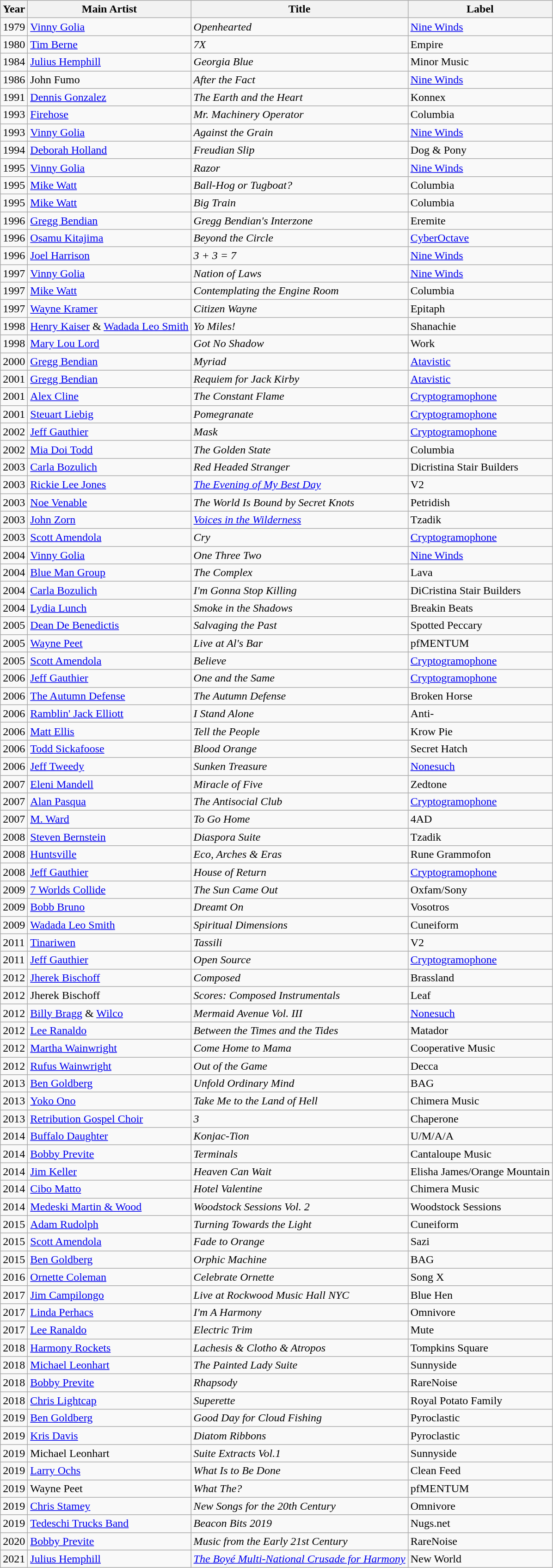<table class="wikitable sortable">
<tr>
<th>Year</th>
<th>Main Artist</th>
<th>Title</th>
<th>Label</th>
</tr>
<tr>
<td>1979</td>
<td><a href='#'>Vinny Golia</a></td>
<td><em>Openhearted</em></td>
<td><a href='#'>Nine Winds</a></td>
</tr>
<tr>
<td>1980</td>
<td><a href='#'>Tim Berne</a></td>
<td><em>7X</em></td>
<td>Empire</td>
</tr>
<tr>
<td>1984</td>
<td><a href='#'>Julius Hemphill</a></td>
<td><em>Georgia Blue</em></td>
<td>Minor Music</td>
</tr>
<tr>
<td>1986</td>
<td>John Fumo</td>
<td><em>After the Fact</em></td>
<td><a href='#'>Nine Winds</a></td>
</tr>
<tr>
<td>1991</td>
<td><a href='#'>Dennis Gonzalez</a></td>
<td><em>The Earth and the Heart</em></td>
<td>Konnex</td>
</tr>
<tr>
<td>1993</td>
<td><a href='#'>Firehose</a></td>
<td><em>Mr. Machinery Operator</em></td>
<td>Columbia</td>
</tr>
<tr>
<td>1993</td>
<td><a href='#'>Vinny Golia</a></td>
<td><em>Against the Grain</em></td>
<td><a href='#'>Nine Winds</a></td>
</tr>
<tr>
<td>1994</td>
<td><a href='#'>Deborah Holland</a></td>
<td><em>Freudian Slip</em></td>
<td>Dog & Pony</td>
</tr>
<tr>
<td>1995</td>
<td><a href='#'>Vinny Golia</a></td>
<td><em>Razor</em></td>
<td><a href='#'>Nine Winds</a></td>
</tr>
<tr>
<td>1995</td>
<td><a href='#'>Mike Watt</a></td>
<td><em>Ball-Hog or Tugboat?</em></td>
<td>Columbia</td>
</tr>
<tr>
<td>1995</td>
<td><a href='#'>Mike Watt</a></td>
<td><em>Big Train</em></td>
<td>Columbia</td>
</tr>
<tr>
<td>1996</td>
<td><a href='#'>Gregg Bendian</a></td>
<td><em>Gregg Bendian's Interzone</em></td>
<td>Eremite</td>
</tr>
<tr>
<td>1996</td>
<td><a href='#'>Osamu Kitajima</a></td>
<td><em>Beyond the Circle</em></td>
<td><a href='#'>CyberOctave</a></td>
</tr>
<tr>
<td>1996</td>
<td><a href='#'>Joel Harrison</a></td>
<td><em>3 + 3 = 7</em></td>
<td><a href='#'>Nine Winds</a></td>
</tr>
<tr>
<td>1997</td>
<td><a href='#'>Vinny Golia</a></td>
<td><em>Nation of Laws</em></td>
<td><a href='#'>Nine Winds</a></td>
</tr>
<tr>
<td>1997</td>
<td><a href='#'>Mike Watt</a></td>
<td><em>Contemplating the Engine Room</em></td>
<td>Columbia</td>
</tr>
<tr>
<td>1997</td>
<td><a href='#'>Wayne Kramer</a></td>
<td><em>Citizen Wayne</em></td>
<td>Epitaph</td>
</tr>
<tr>
<td>1998</td>
<td><a href='#'>Henry Kaiser</a> & <a href='#'>Wadada Leo Smith</a></td>
<td><em>Yo Miles!</em></td>
<td>Shanachie</td>
</tr>
<tr>
<td>1998</td>
<td><a href='#'>Mary Lou Lord</a></td>
<td><em>Got No Shadow</em></td>
<td>Work</td>
</tr>
<tr>
<td>2000</td>
<td><a href='#'>Gregg Bendian</a></td>
<td><em>Myriad</em></td>
<td><a href='#'>Atavistic</a></td>
</tr>
<tr>
<td>2001</td>
<td><a href='#'>Gregg Bendian</a></td>
<td><em>Requiem for Jack Kirby</em></td>
<td><a href='#'>Atavistic</a></td>
</tr>
<tr>
<td>2001</td>
<td><a href='#'>Alex Cline</a></td>
<td><em>The Constant Flame</em></td>
<td><a href='#'>Cryptogramophone</a></td>
</tr>
<tr>
<td>2001</td>
<td><a href='#'>Steuart Liebig</a></td>
<td><em>Pomegranate</em></td>
<td><a href='#'>Cryptogramophone</a></td>
</tr>
<tr>
<td>2002</td>
<td><a href='#'>Jeff Gauthier</a></td>
<td><em>Mask</em></td>
<td><a href='#'>Cryptogramophone</a></td>
</tr>
<tr>
<td>2002</td>
<td><a href='#'>Mia Doi Todd</a></td>
<td><em>The Golden State</em></td>
<td>Columbia</td>
</tr>
<tr>
<td>2003</td>
<td><a href='#'>Carla Bozulich</a></td>
<td><em>Red Headed Stranger</em></td>
<td>Dicristina Stair Builders</td>
</tr>
<tr>
<td>2003</td>
<td><a href='#'>Rickie Lee Jones</a></td>
<td><em><a href='#'>The Evening of My Best Day</a></em></td>
<td>V2</td>
</tr>
<tr>
<td>2003</td>
<td><a href='#'>Noe Venable</a></td>
<td><em>The World Is Bound by Secret Knots</em></td>
<td>Petridish</td>
</tr>
<tr>
<td>2003</td>
<td><a href='#'>John Zorn</a></td>
<td><em><a href='#'>Voices in the Wilderness</a></em></td>
<td>Tzadik</td>
</tr>
<tr>
<td>2003</td>
<td><a href='#'>Scott Amendola</a></td>
<td><em>Cry</em></td>
<td><a href='#'>Cryptogramophone</a></td>
</tr>
<tr>
<td>2004</td>
<td><a href='#'>Vinny Golia</a></td>
<td><em>One Three Two</em></td>
<td><a href='#'>Nine Winds</a></td>
</tr>
<tr>
<td>2004</td>
<td><a href='#'>Blue Man Group</a></td>
<td><em>The Complex</em></td>
<td>Lava</td>
</tr>
<tr>
<td>2004</td>
<td><a href='#'>Carla Bozulich</a></td>
<td><em>I'm Gonna Stop Killing</em></td>
<td>DiCristina Stair Builders</td>
</tr>
<tr>
<td>2004</td>
<td><a href='#'>Lydia Lunch</a></td>
<td><em>Smoke in the Shadows</em></td>
<td>Breakin Beats</td>
</tr>
<tr>
<td>2005</td>
<td><a href='#'>Dean De Benedictis</a></td>
<td><em>Salvaging the Past</em></td>
<td>Spotted Peccary</td>
</tr>
<tr>
<td>2005</td>
<td><a href='#'>Wayne Peet</a></td>
<td><em>Live at Al's Bar</em></td>
<td>pfMENTUM</td>
</tr>
<tr>
<td>2005</td>
<td><a href='#'>Scott Amendola</a></td>
<td><em>Believe</em></td>
<td><a href='#'>Cryptogramophone</a></td>
</tr>
<tr>
<td>2006</td>
<td><a href='#'>Jeff Gauthier</a></td>
<td><em>One and the Same</em></td>
<td><a href='#'>Cryptogramophone</a></td>
</tr>
<tr>
<td>2006</td>
<td><a href='#'>The Autumn Defense</a></td>
<td><em>The Autumn Defense</em></td>
<td>Broken Horse</td>
</tr>
<tr>
<td>2006</td>
<td><a href='#'>Ramblin' Jack Elliott</a></td>
<td><em>I Stand Alone</em></td>
<td>Anti-</td>
</tr>
<tr>
<td>2006</td>
<td><a href='#'>Matt Ellis</a></td>
<td><em>Tell the People</em></td>
<td>Krow Pie</td>
</tr>
<tr>
<td>2006</td>
<td><a href='#'>Todd Sickafoose</a></td>
<td><em>Blood Orange</em></td>
<td>Secret Hatch</td>
</tr>
<tr>
<td>2006</td>
<td><a href='#'>Jeff Tweedy</a></td>
<td><em>Sunken Treasure</em></td>
<td><a href='#'>Nonesuch</a></td>
</tr>
<tr>
<td>2007</td>
<td><a href='#'>Eleni Mandell</a></td>
<td><em>Miracle of Five</em></td>
<td>Zedtone</td>
</tr>
<tr>
<td>2007</td>
<td><a href='#'>Alan Pasqua</a></td>
<td><em>The Antisocial Club</em></td>
<td><a href='#'>Cryptogramophone</a></td>
</tr>
<tr>
<td>2007</td>
<td><a href='#'>M. Ward</a></td>
<td><em>To Go Home</em></td>
<td>4AD</td>
</tr>
<tr>
<td>2008</td>
<td><a href='#'>Steven Bernstein</a></td>
<td><em>Diaspora Suite</em></td>
<td>Tzadik</td>
</tr>
<tr>
<td>2008</td>
<td><a href='#'>Huntsville</a></td>
<td><em>Eco, Arches & Eras</em></td>
<td>Rune Grammofon</td>
</tr>
<tr>
<td>2008</td>
<td><a href='#'>Jeff Gauthier</a></td>
<td><em>House of Return</em></td>
<td><a href='#'>Cryptogramophone</a></td>
</tr>
<tr>
<td>2009</td>
<td><a href='#'>7 Worlds Collide</a></td>
<td><em>The Sun Came Out</em></td>
<td>Oxfam/Sony</td>
</tr>
<tr>
<td>2009</td>
<td><a href='#'>Bobb Bruno</a></td>
<td><em>Dreamt On</em></td>
<td>Vosotros</td>
</tr>
<tr>
<td>2009</td>
<td><a href='#'>Wadada Leo Smith</a></td>
<td><em>Spiritual Dimensions</em></td>
<td>Cuneiform</td>
</tr>
<tr>
<td>2011</td>
<td><a href='#'>Tinariwen</a></td>
<td><em>Tassili</em></td>
<td>V2</td>
</tr>
<tr>
<td>2011</td>
<td><a href='#'>Jeff Gauthier</a></td>
<td><em>Open Source</em></td>
<td><a href='#'>Cryptogramophone</a></td>
</tr>
<tr>
<td>2012</td>
<td><a href='#'>Jherek Bischoff</a></td>
<td><em>Composed</em></td>
<td>Brassland</td>
</tr>
<tr>
<td>2012</td>
<td>Jherek Bischoff</td>
<td><em>Scores: Composed Instrumentals</em></td>
<td>Leaf</td>
</tr>
<tr>
<td>2012</td>
<td><a href='#'>Billy Bragg</a> & <a href='#'>Wilco</a></td>
<td><em>Mermaid Avenue Vol. III</em></td>
<td><a href='#'>Nonesuch</a></td>
</tr>
<tr>
<td>2012</td>
<td><a href='#'>Lee Ranaldo</a></td>
<td><em>Between the Times and the Tides</em></td>
<td>Matador</td>
</tr>
<tr>
<td>2012</td>
<td><a href='#'>Martha Wainwright</a></td>
<td><em>Come Home to Mama</em></td>
<td>Cooperative Music</td>
</tr>
<tr>
<td>2012</td>
<td><a href='#'>Rufus Wainwright</a></td>
<td><em>Out of the Game</em></td>
<td>Decca</td>
</tr>
<tr>
<td>2013</td>
<td><a href='#'>Ben Goldberg</a></td>
<td><em>Unfold Ordinary Mind</em></td>
<td>BAG</td>
</tr>
<tr>
<td>2013</td>
<td><a href='#'>Yoko Ono</a></td>
<td><em>Take Me to the Land of Hell</em></td>
<td>Chimera Music</td>
</tr>
<tr>
<td>2013</td>
<td><a href='#'>Retribution Gospel Choir</a></td>
<td><em>3</em></td>
<td>Chaperone</td>
</tr>
<tr>
<td>2014</td>
<td><a href='#'>Buffalo Daughter</a></td>
<td><em>Konjac-Tion</em></td>
<td>U/M/A/A</td>
</tr>
<tr>
<td>2014</td>
<td><a href='#'>Bobby Previte</a></td>
<td><em>Terminals</em></td>
<td>Cantaloupe Music</td>
</tr>
<tr>
<td>2014</td>
<td><a href='#'>Jim Keller</a></td>
<td><em>Heaven Can Wait</em></td>
<td>Elisha James/Orange Mountain</td>
</tr>
<tr>
<td>2014</td>
<td><a href='#'>Cibo Matto</a></td>
<td><em>Hotel Valentine</em></td>
<td>Chimera Music</td>
</tr>
<tr>
<td>2014</td>
<td><a href='#'>Medeski Martin & Wood</a></td>
<td><em>Woodstock Sessions Vol. 2</em></td>
<td>Woodstock Sessions</td>
</tr>
<tr>
<td>2015</td>
<td><a href='#'>Adam Rudolph</a></td>
<td><em>Turning Towards the Light</em></td>
<td>Cuneiform</td>
</tr>
<tr>
<td>2015</td>
<td><a href='#'>Scott Amendola</a></td>
<td><em>Fade to Orange</em></td>
<td>Sazi</td>
</tr>
<tr>
<td>2015</td>
<td><a href='#'>Ben Goldberg</a></td>
<td><em>Orphic Machine</em></td>
<td>BAG</td>
</tr>
<tr>
<td>2016</td>
<td><a href='#'>Ornette Coleman</a></td>
<td><em>Celebrate Ornette</em></td>
<td>Song X</td>
</tr>
<tr>
<td>2017</td>
<td><a href='#'>Jim Campilongo</a></td>
<td><em>Live at Rockwood Music Hall NYC</em></td>
<td>Blue Hen</td>
</tr>
<tr>
<td>2017</td>
<td><a href='#'>Linda Perhacs</a></td>
<td><em>I'm A Harmony</em></td>
<td>Omnivore</td>
</tr>
<tr>
<td>2017</td>
<td><a href='#'>Lee Ranaldo</a></td>
<td><em>Electric Trim</em></td>
<td>Mute</td>
</tr>
<tr>
<td>2018</td>
<td><a href='#'>Harmony Rockets</a></td>
<td><em>Lachesis & Clotho & Atropos</em></td>
<td>Tompkins Square</td>
</tr>
<tr>
<td>2018</td>
<td><a href='#'>Michael Leonhart</a></td>
<td><em>The Painted Lady Suite</em></td>
<td>Sunnyside</td>
</tr>
<tr>
<td>2018</td>
<td><a href='#'>Bobby Previte</a></td>
<td><em>Rhapsody</em></td>
<td>RareNoise</td>
</tr>
<tr>
<td>2018</td>
<td><a href='#'>Chris Lightcap</a></td>
<td><em>Superette</em></td>
<td>Royal Potato Family</td>
</tr>
<tr>
<td>2019</td>
<td><a href='#'>Ben Goldberg</a></td>
<td><em>Good Day for Cloud Fishing</em></td>
<td>Pyroclastic</td>
</tr>
<tr>
<td>2019</td>
<td><a href='#'>Kris Davis</a></td>
<td><em>Diatom Ribbons</em></td>
<td>Pyroclastic</td>
</tr>
<tr>
<td>2019</td>
<td>Michael Leonhart</td>
<td><em>Suite Extracts Vol.1</em></td>
<td>Sunnyside</td>
</tr>
<tr>
<td>2019</td>
<td><a href='#'>Larry Ochs</a></td>
<td><em>What Is to Be Done</em></td>
<td>Clean Feed</td>
</tr>
<tr>
<td>2019</td>
<td>Wayne Peet</td>
<td><em>What The?</em></td>
<td>pfMENTUM</td>
</tr>
<tr>
<td>2019</td>
<td><a href='#'>Chris Stamey</a></td>
<td><em>New Songs for the 20th Century</em></td>
<td>Omnivore</td>
</tr>
<tr>
<td>2019</td>
<td><a href='#'>Tedeschi Trucks Band</a></td>
<td><em>Beacon Bits 2019</em></td>
<td>Nugs.net</td>
</tr>
<tr>
<td>2020</td>
<td><a href='#'>Bobby Previte</a></td>
<td><em>Music from the Early 21st Century</em></td>
<td>RareNoise</td>
</tr>
<tr>
<td>2021</td>
<td><a href='#'>Julius Hemphill</a></td>
<td><em><a href='#'>The Boyé Multi-National Crusade for Harmony</a></em></td>
<td>New World</td>
</tr>
</table>
